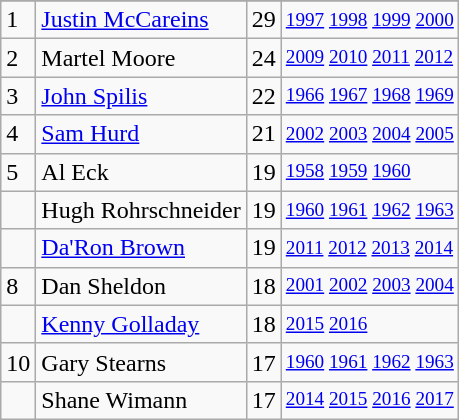<table class="wikitable">
<tr>
</tr>
<tr>
<td>1</td>
<td><a href='#'>Justin McCareins</a></td>
<td>29</td>
<td style="font-size:80%;"><a href='#'>1997</a> <a href='#'>1998</a> <a href='#'>1999</a> <a href='#'>2000</a></td>
</tr>
<tr>
<td>2</td>
<td>Martel Moore</td>
<td>24</td>
<td style="font-size:80%;"><a href='#'>2009</a> <a href='#'>2010</a> <a href='#'>2011</a> <a href='#'>2012</a></td>
</tr>
<tr>
<td>3</td>
<td><a href='#'>John Spilis</a></td>
<td>22</td>
<td style="font-size:80%;"><a href='#'>1966</a> <a href='#'>1967</a> <a href='#'>1968</a> <a href='#'>1969</a></td>
</tr>
<tr>
<td>4</td>
<td><a href='#'>Sam Hurd</a></td>
<td>21</td>
<td style="font-size:80%;"><a href='#'>2002</a> <a href='#'>2003</a> <a href='#'>2004</a> <a href='#'>2005</a></td>
</tr>
<tr>
<td>5</td>
<td>Al Eck</td>
<td>19</td>
<td style="font-size:80%;"><a href='#'>1958</a> <a href='#'>1959</a> <a href='#'>1960</a></td>
</tr>
<tr>
<td></td>
<td>Hugh Rohrschneider</td>
<td>19</td>
<td style="font-size:80%;"><a href='#'>1960</a> <a href='#'>1961</a> <a href='#'>1962</a> <a href='#'>1963</a></td>
</tr>
<tr>
<td></td>
<td><a href='#'>Da'Ron Brown</a></td>
<td>19</td>
<td style="font-size:80%;"><a href='#'>2011</a> <a href='#'>2012</a> <a href='#'>2013</a> <a href='#'>2014</a></td>
</tr>
<tr>
<td>8</td>
<td>Dan Sheldon</td>
<td>18</td>
<td style="font-size:80%;"><a href='#'>2001</a> <a href='#'>2002</a> <a href='#'>2003</a> <a href='#'>2004</a></td>
</tr>
<tr>
<td></td>
<td><a href='#'>Kenny Golladay</a></td>
<td>18</td>
<td style="font-size:80%;"><a href='#'>2015</a> <a href='#'>2016</a></td>
</tr>
<tr>
<td>10</td>
<td>Gary Stearns</td>
<td>17</td>
<td style="font-size:80%;"><a href='#'>1960</a> <a href='#'>1961</a> <a href='#'>1962</a> <a href='#'>1963</a></td>
</tr>
<tr>
<td></td>
<td>Shane Wimann</td>
<td>17</td>
<td style="font-size:80%;"><a href='#'>2014</a> <a href='#'>2015</a> <a href='#'>2016</a> <a href='#'>2017</a></td>
</tr>
</table>
